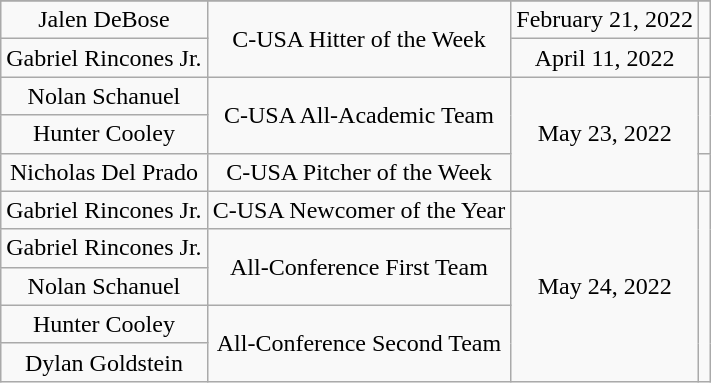<table class="wikitable sortable" style="text-align: center">
<tr align=center>
</tr>
<tr>
<td>Jalen DeBose</td>
<td rowspan=2>C-USA Hitter of the Week</td>
<td>February 21, 2022</td>
<td></td>
</tr>
<tr>
<td>Gabriel Rincones Jr.</td>
<td>April 11, 2022</td>
<td></td>
</tr>
<tr>
<td>Nolan Schanuel</td>
<td rowspan=2>C-USA All-Academic Team</td>
<td rowspan=3>May 23, 2022</td>
<td rowspan=2></td>
</tr>
<tr>
<td>Hunter Cooley</td>
</tr>
<tr>
<td>Nicholas Del Prado</td>
<td>C-USA Pitcher of the Week</td>
<td></td>
</tr>
<tr>
<td>Gabriel Rincones Jr.</td>
<td>C-USA Newcomer of the Year</td>
<td rowspan=5>May 24, 2022</td>
<td rowspan=5></td>
</tr>
<tr>
<td>Gabriel Rincones Jr.</td>
<td rowspan=2>All-Conference First Team</td>
</tr>
<tr>
<td>Nolan Schanuel</td>
</tr>
<tr>
<td>Hunter Cooley</td>
<td rowspan=2>All-Conference Second Team</td>
</tr>
<tr>
<td>Dylan Goldstein</td>
</tr>
</table>
